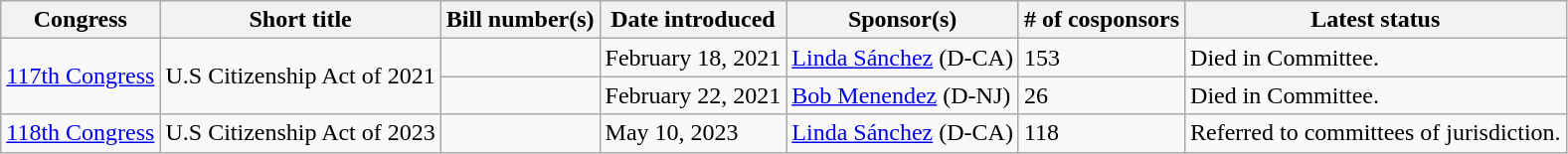<table class="wikitable">
<tr>
<th>Congress</th>
<th>Short title</th>
<th>Bill number(s)</th>
<th>Date introduced</th>
<th>Sponsor(s)</th>
<th># of cosponsors</th>
<th>Latest status</th>
</tr>
<tr>
<td rowspan="2"><a href='#'>117th Congress</a></td>
<td rowspan="2">U.S Citizenship Act of 2021</td>
<td></td>
<td>February 18, 2021</td>
<td><a href='#'>Linda Sánchez</a> (D-CA)</td>
<td>153</td>
<td>Died in Committee.</td>
</tr>
<tr>
<td></td>
<td>February 22, 2021</td>
<td><a href='#'>Bob Menendez</a> (D-NJ)</td>
<td>26</td>
<td>Died in Committee.</td>
</tr>
<tr>
<td><a href='#'>118th Congress</a></td>
<td>U.S Citizenship Act of 2023</td>
<td></td>
<td>May 10, 2023</td>
<td><a href='#'>Linda Sánchez</a> (D-CA)</td>
<td>118</td>
<td>Referred to committees of jurisdiction.</td>
</tr>
</table>
